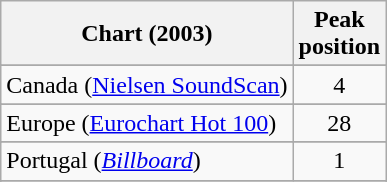<table class="wikitable sortable" border="1">
<tr>
<th>Chart (2003)</th>
<th>Peak<br>position</th>
</tr>
<tr>
</tr>
<tr>
</tr>
<tr>
</tr>
<tr>
</tr>
<tr>
<td>Canada (<a href='#'>Nielsen SoundScan</a>)</td>
<td style="text-align:center;">4</td>
</tr>
<tr>
</tr>
<tr>
<td>Europe (<a href='#'>Eurochart Hot 100</a>)</td>
<td align="center">28</td>
</tr>
<tr>
</tr>
<tr>
</tr>
<tr>
</tr>
<tr>
</tr>
<tr>
</tr>
<tr>
</tr>
<tr>
</tr>
<tr>
</tr>
<tr>
</tr>
<tr>
<td align="left">Portugal (<a href='#'><em>Billboard</em></a>)</td>
<td align="center">1</td>
</tr>
<tr>
</tr>
<tr>
</tr>
<tr>
</tr>
<tr>
</tr>
<tr>
</tr>
<tr>
</tr>
</table>
